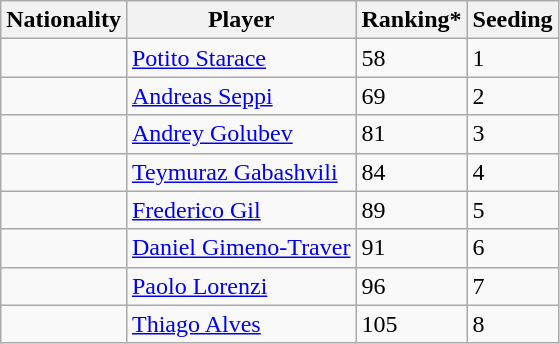<table class="wikitable" border="1">
<tr>
<th>Nationality</th>
<th>Player</th>
<th>Ranking*</th>
<th>Seeding</th>
</tr>
<tr>
<td></td>
<td><a href='#'>Potito Starace</a></td>
<td>58</td>
<td>1</td>
</tr>
<tr>
<td></td>
<td><a href='#'>Andreas Seppi</a></td>
<td>69</td>
<td>2</td>
</tr>
<tr>
<td></td>
<td><a href='#'>Andrey Golubev</a></td>
<td>81</td>
<td>3</td>
</tr>
<tr>
<td></td>
<td><a href='#'>Teymuraz Gabashvili</a></td>
<td>84</td>
<td>4</td>
</tr>
<tr>
<td></td>
<td><a href='#'>Frederico Gil</a></td>
<td>89</td>
<td>5</td>
</tr>
<tr>
<td></td>
<td><a href='#'>Daniel Gimeno-Traver</a></td>
<td>91</td>
<td>6</td>
</tr>
<tr>
<td></td>
<td><a href='#'>Paolo Lorenzi</a></td>
<td>96</td>
<td>7</td>
</tr>
<tr>
<td></td>
<td><a href='#'>Thiago Alves</a></td>
<td>105</td>
<td>8</td>
</tr>
</table>
